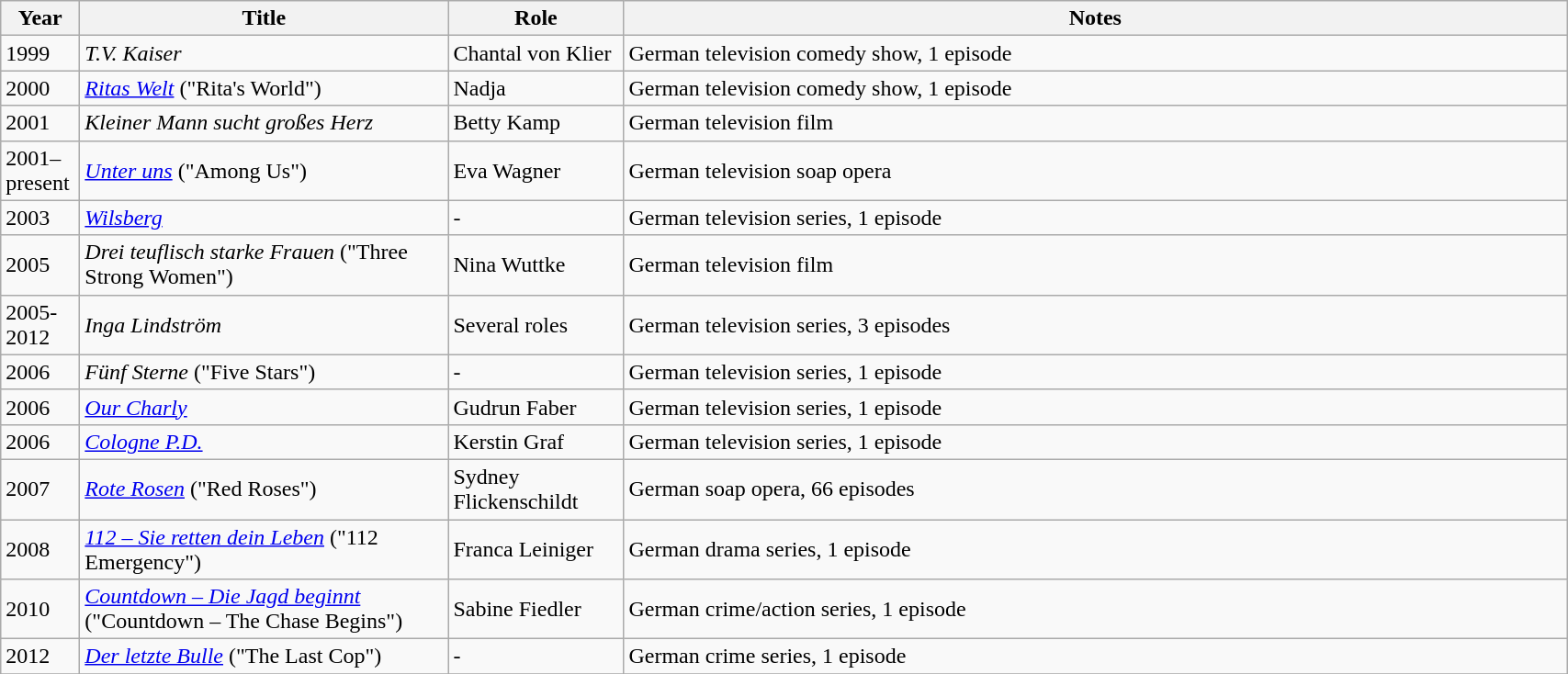<table class="wikitable sortable" width="90%">
<tr>
<th style="width:50px">Year</th>
<th style="width:260px">Title</th>
<th style="width:120px">Role</th>
<th class="unsortable">Notes</th>
</tr>
<tr>
<td>1999</td>
<td><em>T.V. Kaiser</em></td>
<td>Chantal von Klier</td>
<td>German television comedy show, 1 episode</td>
</tr>
<tr>
<td>2000</td>
<td><em><a href='#'>Ritas Welt</a></em> ("Rita's World")</td>
<td>Nadja</td>
<td>German television comedy show, 1 episode</td>
</tr>
<tr>
<td>2001</td>
<td><em>Kleiner Mann sucht großes Herz</em></td>
<td>Betty Kamp</td>
<td>German television film</td>
</tr>
<tr>
<td>2001–present</td>
<td><em><a href='#'>Unter uns</a></em> ("Among Us")</td>
<td>Eva Wagner</td>
<td>German television soap opera</td>
</tr>
<tr>
<td>2003</td>
<td><em><a href='#'>Wilsberg</a></em></td>
<td>-</td>
<td>German television series, 1 episode</td>
</tr>
<tr>
<td>2005</td>
<td><em>Drei teuflisch starke Frauen</em> ("Three Strong Women")</td>
<td>Nina Wuttke</td>
<td>German television film</td>
</tr>
<tr>
<td>2005-2012</td>
<td><em>Inga Lindström</em></td>
<td>Several roles</td>
<td>German television series, 3 episodes</td>
</tr>
<tr>
<td>2006</td>
<td><em>Fünf Sterne</em> ("Five Stars")</td>
<td>-</td>
<td>German television series, 1 episode</td>
</tr>
<tr>
<td>2006</td>
<td><em><a href='#'>Our Charly</a></em></td>
<td>Gudrun Faber</td>
<td>German television series, 1 episode</td>
</tr>
<tr>
<td>2006</td>
<td><em><a href='#'>Cologne P.D.</a></em></td>
<td>Kerstin Graf</td>
<td>German television series, 1 episode</td>
</tr>
<tr>
<td>2007</td>
<td><em><a href='#'>Rote Rosen</a></em> ("Red Roses")</td>
<td>Sydney Flickenschildt</td>
<td>German soap opera, 66 episodes</td>
</tr>
<tr>
<td>2008</td>
<td><em><a href='#'>112 – Sie retten dein Leben</a></em> ("112 Emergency")</td>
<td>Franca Leiniger</td>
<td>German drama series, 1 episode</td>
</tr>
<tr>
<td>2010</td>
<td><em><a href='#'>Countdown – Die Jagd beginnt</a></em> ("Countdown – The Chase Begins")</td>
<td>Sabine Fiedler</td>
<td>German crime/action series, 1 episode</td>
</tr>
<tr>
<td>2012</td>
<td><em><a href='#'>Der letzte Bulle</a></em> ("The Last Cop")</td>
<td>-</td>
<td>German crime series, 1 episode</td>
</tr>
<tr>
</tr>
</table>
